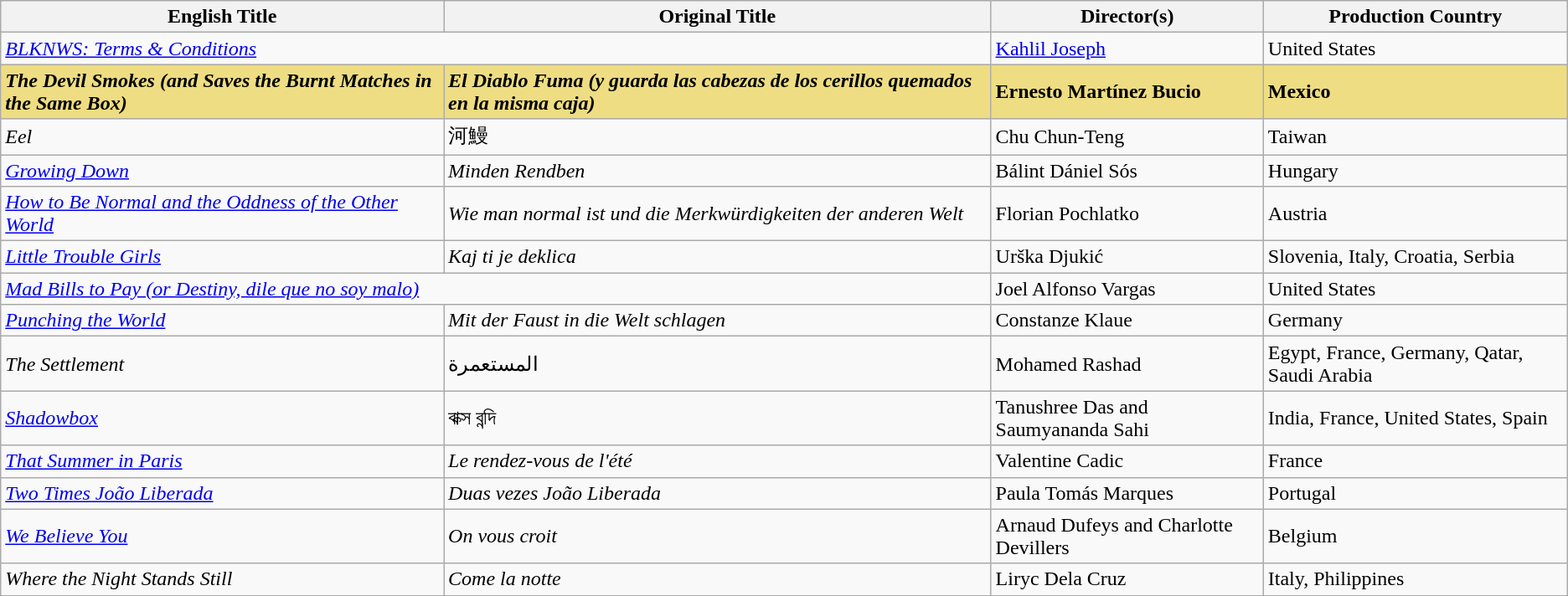<table class="wikitable">
<tr>
<th>English Title</th>
<th>Original Title</th>
<th>Director(s)</th>
<th>Production Country</th>
</tr>
<tr>
<td colspan="2"><em><a href='#'>BLKNWS: Terms & Conditions</a></em></td>
<td><a href='#'>Kahlil Joseph</a></td>
<td>United States</td>
</tr>
<tr style="background:#EEDD82;">
<td><strong><em>The Devil Smokes (and Saves the Burnt Matches in the Same Box)</em></strong></td>
<td><strong><em>El Diablo Fuma (y guarda las cabezas de los cerillos quemados en la misma caja)</em></strong></td>
<td><strong>Ernesto Martínez Bucio</strong></td>
<td><strong>Mexico</strong></td>
</tr>
<tr>
<td><em>Eel</em></td>
<td>河鰻</td>
<td>Chu Chun-Teng</td>
<td>Taiwan</td>
</tr>
<tr>
<td><em><a href='#'>Growing Down</a></em></td>
<td><em>Minden Rendben</em></td>
<td>Bálint Dániel Sós</td>
<td>Hungary</td>
</tr>
<tr>
<td><em><a href='#'>How to Be Normal and the Oddness of the Other World</a></em></td>
<td><em>Wie man normal ist und die Merkwürdigkeiten der anderen Welt</em></td>
<td>Florian Pochlatko</td>
<td>Austria</td>
</tr>
<tr>
<td><em><a href='#'>Little Trouble Girls</a></em></td>
<td><em>Kaj ti je deklica</em></td>
<td>Urška Djukić</td>
<td>Slovenia, Italy, Croatia, Serbia</td>
</tr>
<tr>
<td colspan="2"><em><a href='#'>Mad Bills to Pay (or Destiny, dile que no soy malo)</a></em></td>
<td>Joel Alfonso Vargas</td>
<td>United States</td>
</tr>
<tr>
<td><em><a href='#'>Punching the World</a></em></td>
<td><em>Mit der Faust in die Welt schlagen</em></td>
<td>Constanze Klaue</td>
<td>Germany</td>
</tr>
<tr>
<td><em>The Settlement</em></td>
<td>المستعمرة</td>
<td>Mohamed Rashad</td>
<td>Egypt, France, Germany, Qatar, Saudi Arabia</td>
</tr>
<tr>
<td><em><a href='#'>Shadowbox</a></em></td>
<td>বাক্স বন্দি</td>
<td>Tanushree Das and Saumyananda Sahi</td>
<td>India, France, United States, Spain</td>
</tr>
<tr>
<td><em><a href='#'>That Summer in Paris</a></em></td>
<td><em>Le rendez-vous de l'été</em></td>
<td>Valentine Cadic</td>
<td>France</td>
</tr>
<tr>
<td><em><a href='#'>Two Times João Liberada</a></em></td>
<td><em>Duas vezes João Liberada</em></td>
<td>Paula Tomás Marques</td>
<td>Portugal</td>
</tr>
<tr>
<td><em><a href='#'>We Believe You</a></em></td>
<td><em>On vous croit</em></td>
<td>Arnaud Dufeys and Charlotte Devillers</td>
<td>Belgium</td>
</tr>
<tr>
<td><em>Where the Night Stands Still</em></td>
<td><em>Come la notte</em></td>
<td>Liryc Dela Cruz</td>
<td>Italy, Philippines</td>
</tr>
</table>
